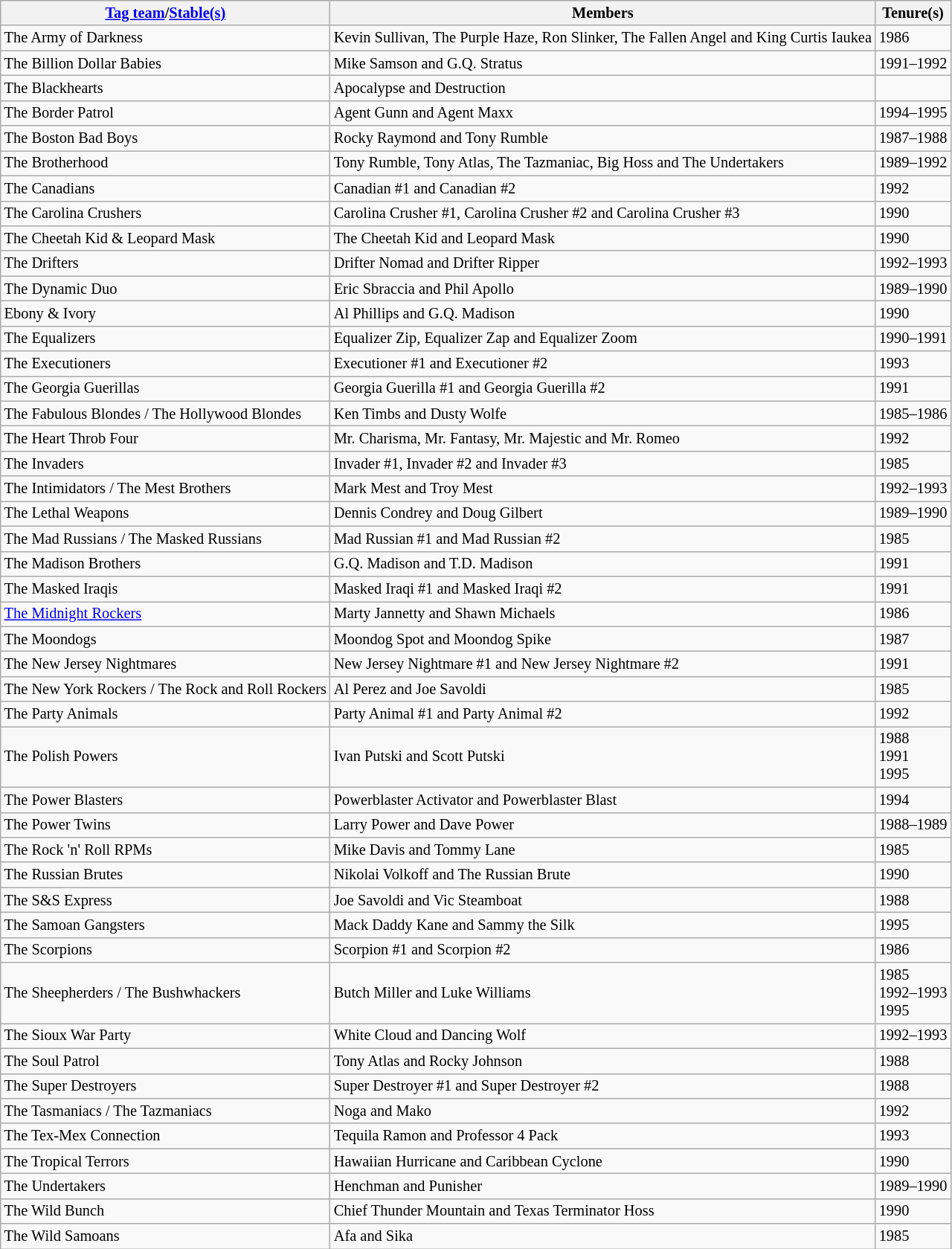<table style="font-size: 85%; text-align: left;" class="wikitable">
<tr>
<th><a href='#'>Tag team</a>/<a href='#'>Stable(s)</a></th>
<th>Members</th>
<th>Tenure(s)</th>
</tr>
<tr>
<td>The Army of Darkness</td>
<td>Kevin Sullivan, The Purple Haze, Ron Slinker, The Fallen Angel and King Curtis Iaukea</td>
<td>1986</td>
</tr>
<tr>
<td>The Billion Dollar Babies</td>
<td>Mike Samson and G.Q. Stratus</td>
<td>1991–1992</td>
</tr>
<tr>
<td>The Blackhearts</td>
<td>Apocalypse and Destruction</td>
<td></td>
</tr>
<tr>
<td>The Border Patrol</td>
<td>Agent Gunn and Agent Maxx</td>
<td>1994–1995</td>
</tr>
<tr>
<td>The Boston Bad Boys</td>
<td>Rocky Raymond and Tony Rumble</td>
<td>1987–1988</td>
</tr>
<tr>
<td>The Brotherhood</td>
<td>Tony Rumble, Tony Atlas, The Tazmaniac, Big Hoss and The Undertakers</td>
<td>1989–1992</td>
</tr>
<tr>
<td>The Canadians</td>
<td>Canadian #1 and Canadian #2</td>
<td>1992</td>
</tr>
<tr>
<td>The Carolina Crushers</td>
<td>Carolina Crusher #1, Carolina Crusher #2 and Carolina Crusher #3</td>
<td>1990</td>
</tr>
<tr>
<td>The Cheetah Kid & Leopard Mask</td>
<td>The Cheetah Kid and Leopard Mask</td>
<td>1990</td>
</tr>
<tr>
<td>The Drifters</td>
<td>Drifter Nomad and Drifter Ripper</td>
<td>1992–1993</td>
</tr>
<tr>
<td>The Dynamic Duo</td>
<td>Eric Sbraccia and Phil Apollo</td>
<td>1989–1990</td>
</tr>
<tr>
<td>Ebony & Ivory</td>
<td>Al Phillips and G.Q. Madison</td>
<td>1990</td>
</tr>
<tr>
<td>The Equalizers</td>
<td>Equalizer Zip, Equalizer Zap and Equalizer Zoom</td>
<td>1990–1991</td>
</tr>
<tr>
<td>The Executioners</td>
<td>Executioner #1 and Executioner #2</td>
<td>1993</td>
</tr>
<tr>
<td>The Georgia Guerillas</td>
<td>Georgia Guerilla #1 and Georgia Guerilla #2</td>
<td>1991</td>
</tr>
<tr>
<td>The Fabulous Blondes / The Hollywood Blondes</td>
<td>Ken Timbs and Dusty Wolfe</td>
<td>1985–1986</td>
</tr>
<tr>
<td>The Heart Throb Four</td>
<td>Mr. Charisma, Mr. Fantasy, Mr. Majestic and Mr. Romeo</td>
<td>1992</td>
</tr>
<tr>
<td>The Invaders</td>
<td>Invader #1, Invader #2 and Invader #3</td>
<td>1985</td>
</tr>
<tr>
<td>The Intimidators / The Mest Brothers</td>
<td>Mark Mest and Troy Mest</td>
<td>1992–1993</td>
</tr>
<tr>
<td>The Lethal Weapons</td>
<td>Dennis Condrey and Doug Gilbert</td>
<td>1989–1990</td>
</tr>
<tr>
<td>The Mad Russians / The Masked Russians</td>
<td>Mad Russian #1 and Mad Russian #2</td>
<td>1985</td>
</tr>
<tr>
<td>The Madison Brothers</td>
<td>G.Q. Madison and T.D. Madison</td>
<td>1991</td>
</tr>
<tr>
<td>The Masked Iraqis</td>
<td>Masked Iraqi #1 and Masked Iraqi #2</td>
<td>1991</td>
</tr>
<tr>
<td><a href='#'>The Midnight Rockers</a></td>
<td>Marty Jannetty and Shawn Michaels</td>
<td>1986</td>
</tr>
<tr>
<td>The Moondogs</td>
<td>Moondog Spot and Moondog Spike</td>
<td>1987</td>
</tr>
<tr>
<td>The New Jersey Nightmares</td>
<td>New Jersey Nightmare #1 and New Jersey Nightmare #2</td>
<td>1991</td>
</tr>
<tr>
<td>The New York Rockers / The Rock and Roll Rockers</td>
<td>Al Perez and Joe Savoldi</td>
<td>1985</td>
</tr>
<tr>
<td>The Party Animals</td>
<td>Party Animal #1 and Party Animal #2</td>
<td>1992</td>
</tr>
<tr>
<td>The Polish Powers</td>
<td>Ivan Putski and Scott Putski</td>
<td>1988<br>1991<br>1995</td>
</tr>
<tr>
<td>The Power Blasters</td>
<td>Powerblaster Activator and Powerblaster Blast</td>
<td>1994</td>
</tr>
<tr>
<td>The Power Twins</td>
<td>Larry Power and Dave Power</td>
<td>1988–1989</td>
</tr>
<tr>
<td>The Rock 'n' Roll RPMs</td>
<td>Mike Davis and Tommy Lane</td>
<td>1985</td>
</tr>
<tr>
<td>The Russian Brutes</td>
<td>Nikolai Volkoff and The Russian Brute</td>
<td>1990</td>
</tr>
<tr>
<td>The S&S Express</td>
<td>Joe Savoldi and Vic Steamboat</td>
<td>1988</td>
</tr>
<tr>
<td>The Samoan Gangsters</td>
<td>Mack Daddy Kane and Sammy the Silk</td>
<td>1995</td>
</tr>
<tr>
<td>The Scorpions</td>
<td>Scorpion #1 and Scorpion #2</td>
<td>1986</td>
</tr>
<tr>
<td>The Sheepherders / The Bushwhackers</td>
<td>Butch Miller and Luke Williams</td>
<td>1985<br>1992–1993<br>1995</td>
</tr>
<tr>
<td>The Sioux War Party</td>
<td>White Cloud and Dancing Wolf</td>
<td>1992–1993</td>
</tr>
<tr>
<td>The Soul Patrol</td>
<td>Tony Atlas and Rocky Johnson</td>
<td>1988</td>
</tr>
<tr>
<td>The Super Destroyers</td>
<td>Super Destroyer #1 and Super Destroyer #2</td>
<td>1988</td>
</tr>
<tr>
<td>The Tasmaniacs / The Tazmaniacs</td>
<td>Noga and Mako</td>
<td>1992</td>
</tr>
<tr>
<td>The Tex-Mex Connection</td>
<td>Tequila Ramon and Professor 4 Pack</td>
<td>1993</td>
</tr>
<tr>
<td>The Tropical Terrors</td>
<td>Hawaiian Hurricane and Caribbean Cyclone</td>
<td>1990</td>
</tr>
<tr>
<td>The Undertakers</td>
<td>Henchman and Punisher</td>
<td>1989–1990</td>
</tr>
<tr>
<td>The Wild Bunch</td>
<td>Chief Thunder Mountain and Texas Terminator Hoss</td>
<td>1990</td>
</tr>
<tr>
<td>The Wild Samoans</td>
<td>Afa and Sika</td>
<td>1985</td>
</tr>
</table>
